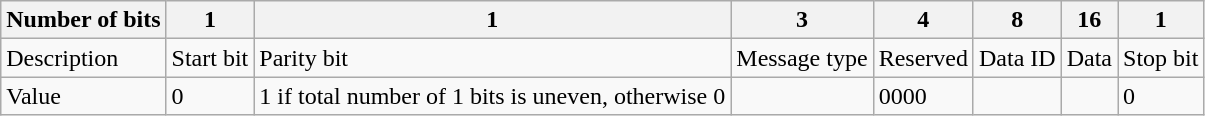<table class="wikitable">
<tr>
<th>Number of bits</th>
<th>1</th>
<th>1</th>
<th>3</th>
<th>4</th>
<th>8</th>
<th>16</th>
<th>1</th>
</tr>
<tr>
<td>Description</td>
<td>Start bit</td>
<td>Parity bit</td>
<td>Message type</td>
<td>Reserved</td>
<td>Data ID</td>
<td>Data</td>
<td>Stop bit</td>
</tr>
<tr>
<td>Value</td>
<td>0</td>
<td>1 if total number of 1 bits is uneven, otherwise 0</td>
<td></td>
<td>0000</td>
<td></td>
<td></td>
<td>0</td>
</tr>
</table>
